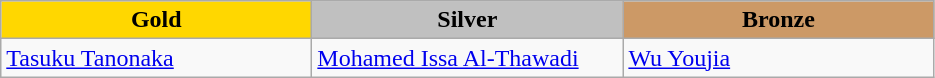<table class="wikitable" style="text-align:left">
<tr align="center">
<td width=200 bgcolor=gold><strong>Gold</strong></td>
<td width=200 bgcolor=silver><strong>Silver</strong></td>
<td width=200 bgcolor=CC9966><strong>Bronze</strong></td>
</tr>
<tr>
<td><a href='#'>Tasuku Tanonaka</a><br><em></em></td>
<td><a href='#'>Mohamed Issa Al-Thawadi</a><br><em></em></td>
<td><a href='#'>Wu Youjia</a><br><em></em></td>
</tr>
</table>
